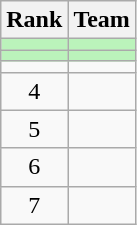<table class=wikitable style="text-align: center;">
<tr>
<th>Rank</th>
<th>Team</th>
</tr>
<tr style="background: #BBF3BB;">
<td></td>
<td style="text-align: left;"></td>
</tr>
<tr style="background: #BBF3BB;">
<td></td>
<td style="text-align: left;"></td>
</tr>
<tr>
<td></td>
<td style="text-align: left;"></td>
</tr>
<tr>
<td>4</td>
<td style="text-align: left;"></td>
</tr>
<tr>
<td>5</td>
<td style="text-align: left;"></td>
</tr>
<tr>
<td>6</td>
<td style="text-align: left;"></td>
</tr>
<tr>
<td>7</td>
<td style="text-align: left;"></td>
</tr>
</table>
